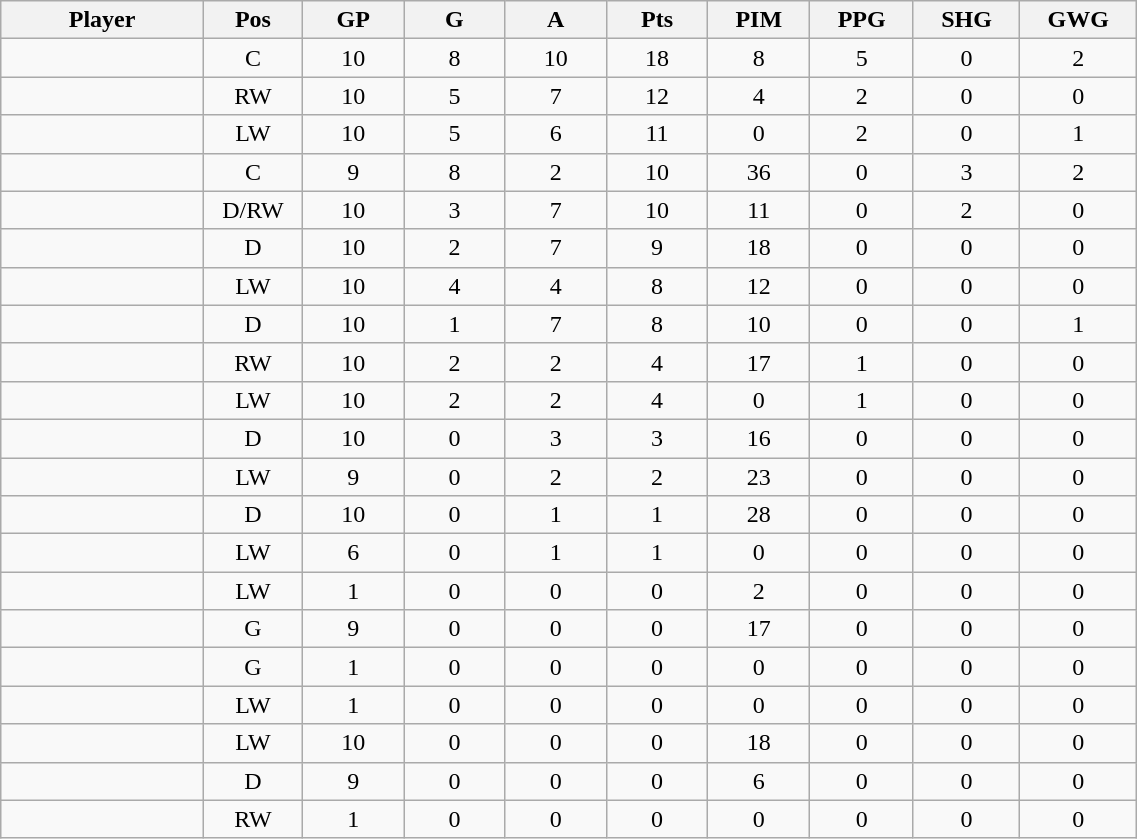<table class="wikitable sortable" width="60%">
<tr ALIGN="center">
<th bgcolor="#DDDDFF" width="10%">Player</th>
<th bgcolor="#DDDDFF" width="3%" title="Position">Pos</th>
<th bgcolor="#DDDDFF" width="5%" title="Games played">GP</th>
<th bgcolor="#DDDDFF" width="5%" title="Goals">G</th>
<th bgcolor="#DDDDFF" width="5%" title="Assists">A</th>
<th bgcolor="#DDDDFF" width="5%" title="Points">Pts</th>
<th bgcolor="#DDDDFF" width="5%" title="Penalties in Minutes">PIM</th>
<th bgcolor="#DDDDFF" width="5%" title="Power play goals">PPG</th>
<th bgcolor="#DDDDFF" width="5%" title="Short-handed goals">SHG</th>
<th bgcolor="#DDDDFF" width="5%" title="Game-winning goals">GWG</th>
</tr>
<tr align="center">
<td align="right"></td>
<td>C</td>
<td>10</td>
<td>8</td>
<td>10</td>
<td>18</td>
<td>8</td>
<td>5</td>
<td>0</td>
<td>2</td>
</tr>
<tr align="center">
<td align="right"></td>
<td>RW</td>
<td>10</td>
<td>5</td>
<td>7</td>
<td>12</td>
<td>4</td>
<td>2</td>
<td>0</td>
<td>0</td>
</tr>
<tr align="center">
<td align="right"></td>
<td>LW</td>
<td>10</td>
<td>5</td>
<td>6</td>
<td>11</td>
<td>0</td>
<td>2</td>
<td>0</td>
<td>1</td>
</tr>
<tr align="center">
<td align="right"></td>
<td>C</td>
<td>9</td>
<td>8</td>
<td>2</td>
<td>10</td>
<td>36</td>
<td>0</td>
<td>3</td>
<td>2</td>
</tr>
<tr align="center">
<td align="right"></td>
<td>D/RW</td>
<td>10</td>
<td>3</td>
<td>7</td>
<td>10</td>
<td>11</td>
<td>0</td>
<td>2</td>
<td>0</td>
</tr>
<tr align="center">
<td align="right"></td>
<td>D</td>
<td>10</td>
<td>2</td>
<td>7</td>
<td>9</td>
<td>18</td>
<td>0</td>
<td>0</td>
<td>0</td>
</tr>
<tr align="center">
<td align="right"></td>
<td>LW</td>
<td>10</td>
<td>4</td>
<td>4</td>
<td>8</td>
<td>12</td>
<td>0</td>
<td>0</td>
<td>0</td>
</tr>
<tr align="center">
<td align="right"></td>
<td>D</td>
<td>10</td>
<td>1</td>
<td>7</td>
<td>8</td>
<td>10</td>
<td>0</td>
<td>0</td>
<td>1</td>
</tr>
<tr align="center">
<td align="right"></td>
<td>RW</td>
<td>10</td>
<td>2</td>
<td>2</td>
<td>4</td>
<td>17</td>
<td>1</td>
<td>0</td>
<td>0</td>
</tr>
<tr align="center">
<td align="right"></td>
<td>LW</td>
<td>10</td>
<td>2</td>
<td>2</td>
<td>4</td>
<td>0</td>
<td>1</td>
<td>0</td>
<td>0</td>
</tr>
<tr align="center">
<td align="right"></td>
<td>D</td>
<td>10</td>
<td>0</td>
<td>3</td>
<td>3</td>
<td>16</td>
<td>0</td>
<td>0</td>
<td>0</td>
</tr>
<tr align="center">
<td align="right"></td>
<td>LW</td>
<td>9</td>
<td>0</td>
<td>2</td>
<td>2</td>
<td>23</td>
<td>0</td>
<td>0</td>
<td>0</td>
</tr>
<tr align="center">
<td align="right"></td>
<td>D</td>
<td>10</td>
<td>0</td>
<td>1</td>
<td>1</td>
<td>28</td>
<td>0</td>
<td>0</td>
<td>0</td>
</tr>
<tr align="center">
<td align="right"></td>
<td>LW</td>
<td>6</td>
<td>0</td>
<td>1</td>
<td>1</td>
<td>0</td>
<td>0</td>
<td>0</td>
<td>0</td>
</tr>
<tr align="center">
<td align="right"></td>
<td>LW</td>
<td>1</td>
<td>0</td>
<td>0</td>
<td>0</td>
<td>2</td>
<td>0</td>
<td>0</td>
<td>0</td>
</tr>
<tr align="center">
<td align="right"></td>
<td>G</td>
<td>9</td>
<td>0</td>
<td>0</td>
<td>0</td>
<td>17</td>
<td>0</td>
<td>0</td>
<td>0</td>
</tr>
<tr align="center">
<td align="right"></td>
<td>G</td>
<td>1</td>
<td>0</td>
<td>0</td>
<td>0</td>
<td>0</td>
<td>0</td>
<td>0</td>
<td>0</td>
</tr>
<tr align="center">
<td align="right"></td>
<td>LW</td>
<td>1</td>
<td>0</td>
<td>0</td>
<td>0</td>
<td>0</td>
<td>0</td>
<td>0</td>
<td>0</td>
</tr>
<tr align="center">
<td align="right"></td>
<td>LW</td>
<td>10</td>
<td>0</td>
<td>0</td>
<td>0</td>
<td>18</td>
<td>0</td>
<td>0</td>
<td>0</td>
</tr>
<tr align="center">
<td align="right"></td>
<td>D</td>
<td>9</td>
<td>0</td>
<td>0</td>
<td>0</td>
<td>6</td>
<td>0</td>
<td>0</td>
<td>0</td>
</tr>
<tr align="center">
<td align="right"></td>
<td>RW</td>
<td>1</td>
<td>0</td>
<td>0</td>
<td>0</td>
<td>0</td>
<td>0</td>
<td>0</td>
<td>0</td>
</tr>
</table>
